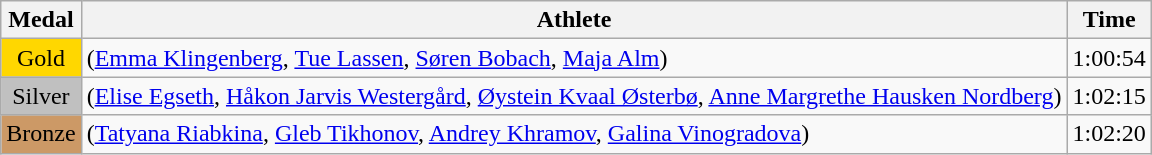<table class="wikitable">
<tr>
<th>Medal</th>
<th>Athlete</th>
<th>Time</th>
</tr>
<tr>
<td style="text-align:center;background-color:gold;">Gold</td>
<td> (<a href='#'>Emma Klingenberg</a>, <a href='#'>Tue Lassen</a>, <a href='#'>Søren Bobach</a>, <a href='#'>Maja Alm</a>)</td>
<td>1:00:54</td>
</tr>
<tr>
<td style="text-align:center;background-color:silver;">Silver</td>
<td> (<a href='#'>Elise Egseth</a>, <a href='#'>Håkon Jarvis Westergård</a>, <a href='#'>Øystein Kvaal Østerbø</a>, <a href='#'>Anne Margrethe Hausken Nordberg</a>)</td>
<td>1:02:15</td>
</tr>
<tr>
<td style="text-align:center;background-color:#CC9966;">Bronze</td>
<td> (<a href='#'>Tatyana Riabkina</a>, <a href='#'>Gleb Tikhonov</a>, <a href='#'>Andrey Khramov</a>, <a href='#'>Galina Vinogradova</a>)</td>
<td>1:02:20</td>
</tr>
</table>
